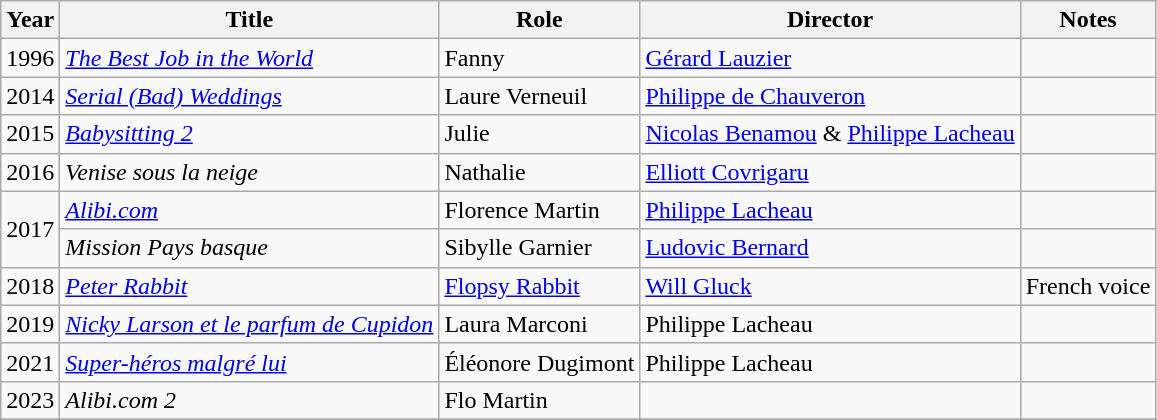<table class="wikitable sortable">
<tr>
<th>Year</th>
<th>Title</th>
<th>Role</th>
<th>Director</th>
<th class="unsortable">Notes</th>
</tr>
<tr>
<td>1996</td>
<td><em><a href='#'>The Best Job in the World</a></em></td>
<td>Fanny</td>
<td><a href='#'>Gérard Lauzier</a></td>
<td></td>
</tr>
<tr>
<td>2014</td>
<td><em><a href='#'>Serial (Bad) Weddings</a></em></td>
<td>Laure Verneuil</td>
<td><a href='#'>Philippe de Chauveron</a></td>
<td></td>
</tr>
<tr>
<td>2015</td>
<td><em><a href='#'>Babysitting 2</a></em></td>
<td>Julie</td>
<td><a href='#'>Nicolas Benamou</a> & <a href='#'>Philippe Lacheau</a></td>
<td></td>
</tr>
<tr>
<td>2016</td>
<td><em>Venise sous la neige</em></td>
<td>Nathalie</td>
<td><a href='#'>Elliott Covrigaru</a></td>
<td></td>
</tr>
<tr>
<td rowspan=2>2017</td>
<td><em><a href='#'>Alibi.com</a></em></td>
<td>Florence Martin</td>
<td><a href='#'>Philippe Lacheau</a></td>
<td></td>
</tr>
<tr>
<td><em>Mission Pays basque</em></td>
<td>Sibylle Garnier</td>
<td><a href='#'>Ludovic Bernard</a></td>
<td></td>
</tr>
<tr>
<td>2018</td>
<td><em><a href='#'>Peter Rabbit</a></em></td>
<td><a href='#'>Flopsy Rabbit</a></td>
<td><a href='#'>Will Gluck</a></td>
<td>French voice</td>
</tr>
<tr>
<td>2019</td>
<td><em><a href='#'>Nicky Larson et le parfum de Cupidon</a></em></td>
<td>Laura Marconi</td>
<td>Philippe Lacheau</td>
<td></td>
</tr>
<tr>
<td>2021</td>
<td><em><a href='#'>Super-héros malgré lui</a></em></td>
<td>Éléonore Dugimont</td>
<td>Philippe Lacheau</td>
<td></td>
</tr>
<tr>
<td>2023</td>
<td><em>Alibi.com 2</em></td>
<td>Flo Martin</td>
<td></td>
<td></td>
</tr>
<tr>
</tr>
</table>
